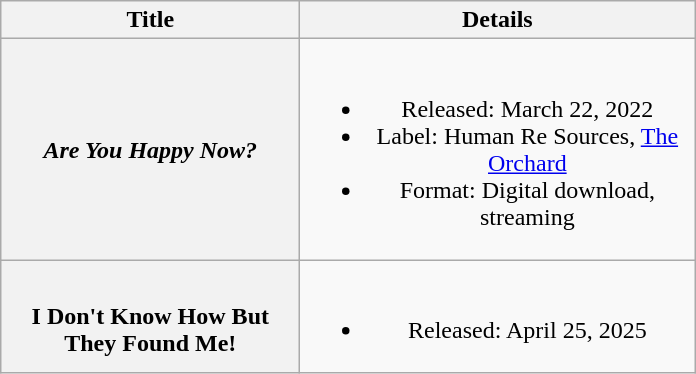<table class="wikitable plainrowheaders" style="text-align:center;" border="1">
<tr>
<th scope="col" rowspan="1" style="width:12em;">Title</th>
<th scope="col" rowspan="1" style="width:16em;">Details</th>
</tr>
<tr>
<th scope="row"><em>Are You Happy Now?</em></th>
<td><br><ul><li>Released: March 22, 2022</li><li>Label: Human Re Sources, <a href='#'>The Orchard</a></li><li>Format: Digital download, streaming</li></ul></td>
</tr>
<tr>
<th scope="row"><em><br></em>I Don't Know How But They Found Me!<em></th>
<td><br><ul><li>Released: April 25, 2025</li></ul></td>
</tr>
</table>
